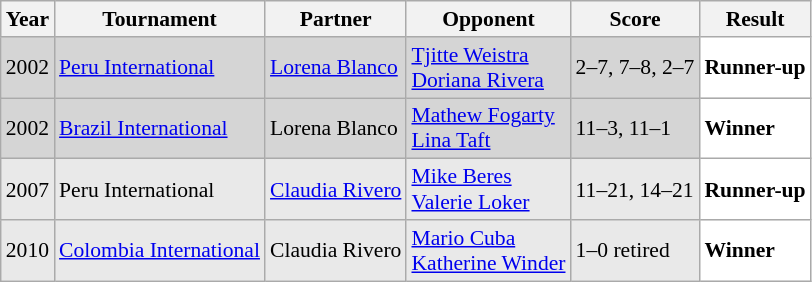<table class="sortable wikitable" style="font-size: 90%;">
<tr>
<th>Year</th>
<th>Tournament</th>
<th>Partner</th>
<th>Opponent</th>
<th>Score</th>
<th>Result</th>
</tr>
<tr style="background:#D5D5D5">
<td align="center">2002</td>
<td align="left"><a href='#'>Peru International</a></td>
<td align="left"> <a href='#'>Lorena Blanco</a></td>
<td align="left"> <a href='#'>Tjitte Weistra</a> <br>  <a href='#'>Doriana Rivera</a></td>
<td align="left">2–7, 7–8, 2–7</td>
<td style="text-align:left; background:white"> <strong>Runner-up</strong></td>
</tr>
<tr style="background:#D5D5D5">
<td align="center">2002</td>
<td align="left"><a href='#'>Brazil International</a></td>
<td align="left"> Lorena Blanco</td>
<td align="left"> <a href='#'>Mathew Fogarty</a> <br>  <a href='#'>Lina Taft</a></td>
<td align="left">11–3, 11–1</td>
<td style="text-align:left; background:white"> <strong>Winner</strong></td>
</tr>
<tr style="background:#E9E9E9">
<td align="center">2007</td>
<td align="left">Peru International</td>
<td align="left"> <a href='#'>Claudia Rivero</a></td>
<td align="left"> <a href='#'>Mike Beres</a> <br>  <a href='#'>Valerie Loker</a></td>
<td align="left">11–21, 14–21</td>
<td style="text-align:left; background:white"> <strong>Runner-up</strong></td>
</tr>
<tr style="background:#E9E9E9">
<td align="center">2010</td>
<td align="left"><a href='#'>Colombia International</a></td>
<td align="left"> Claudia Rivero</td>
<td align="left"> <a href='#'>Mario Cuba</a> <br>  <a href='#'>Katherine Winder</a></td>
<td align="left">1–0 retired</td>
<td style="text-align:left; background:white"> <strong>Winner</strong></td>
</tr>
</table>
